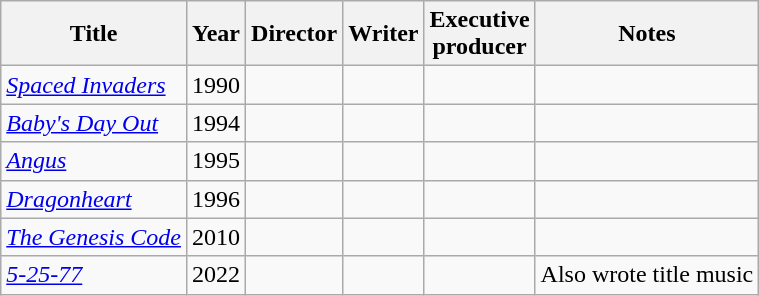<table class="wikitable">
<tr>
<th>Title</th>
<th>Year</th>
<th>Director</th>
<th>Writer</th>
<th>Executive<br>producer</th>
<th>Notes</th>
</tr>
<tr>
<td><em><a href='#'>Spaced Invaders</a></em></td>
<td>1990</td>
<td></td>
<td></td>
<td></td>
<td></td>
</tr>
<tr>
<td><em><a href='#'>Baby's Day Out</a></em></td>
<td>1994</td>
<td></td>
<td></td>
<td></td>
<td></td>
</tr>
<tr>
<td><em><a href='#'>Angus</a></em></td>
<td>1995</td>
<td></td>
<td></td>
<td></td>
<td></td>
</tr>
<tr>
<td><em><a href='#'>Dragonheart</a></em></td>
<td>1996</td>
<td></td>
<td></td>
<td></td>
<td></td>
</tr>
<tr>
<td><em><a href='#'>The Genesis Code</a></em></td>
<td>2010</td>
<td></td>
<td></td>
<td></td>
<td></td>
</tr>
<tr>
<td><em><a href='#'>5-25-77</a></em></td>
<td>2022</td>
<td></td>
<td></td>
<td></td>
<td>Also wrote title music</td>
</tr>
</table>
